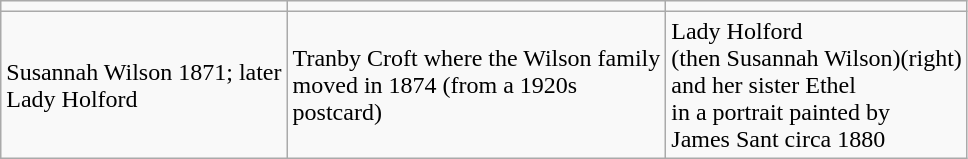<table class="wikitable" border="1">
<tr>
<td></td>
<td></td>
<td></td>
</tr>
<tr>
<td>Susannah Wilson 1871; later<br>Lady Holford</td>
<td>Tranby Croft where the Wilson family<br>moved in 1874 (from a 1920s<br>postcard)</td>
<td>Lady Holford <br>(then Susannah Wilson)(right)<br> and her sister Ethel<br> in a portrait painted by<br> James Sant circa 1880</td>
</tr>
</table>
